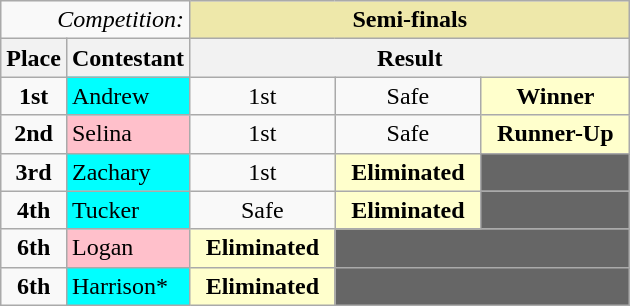<table class="wikitable">
<tr>
<td width=30% colspan="2" align="right"><em>Competition:</em></td>
<td colspan="11" bgcolor="palegoldenrod" align="Center"><strong>Semi-finals</strong></td>
</tr>
<tr>
<th>Place</th>
<th>Contestant</th>
<th colspan="14" align="center">Result</th>
</tr>
<tr>
<td align="center"><strong>1st</strong></td>
<td bgcolor="cyan">Andrew</td>
<td align="center">1st</td>
<td align="center">Safe</td>
<td bgcolor="FFFFCC" align="center"><strong>Winner</strong></td>
</tr>
<tr>
<td align="center"><strong>2nd</strong></td>
<td bgcolor="pink">Selina</td>
<td align="center">1st</td>
<td align="center">Safe</td>
<td bgcolor="FFFFCC" align="center"><strong>Runner-Up</strong></td>
</tr>
<tr>
<td align="center"><strong>3rd</strong></td>
<td bgcolor="cyan">Zachary</td>
<td align="center">1st</td>
<td bgcolor="FFFFCC" align="center"><strong>Eliminated</strong></td>
<td colspan="1" bgcolor="666666"></td>
</tr>
<tr>
<td align="center"><strong>4th</strong></td>
<td bgcolor="cyan">Tucker</td>
<td align="center">Safe</td>
<td bgcolor="FFFFCC" align="center"><strong>Eliminated</strong></td>
<td colspan="1" bgcolor="666666"></td>
</tr>
<tr>
<td align="center"><strong>6th</strong></td>
<td bgcolor="pink">Logan</td>
<td bgcolor="FFFFCC" align="center"><strong>Eliminated</strong></td>
<td colspan="2" bgcolor="666666"></td>
</tr>
<tr>
<td align="center"><strong>6th</strong></td>
<td bgcolor="cyan">Harrison*</td>
<td bgcolor="FFFFCC" align="center"><strong>Eliminated</strong></td>
<td colspan="2" bgcolor="666666"></td>
</tr>
</table>
